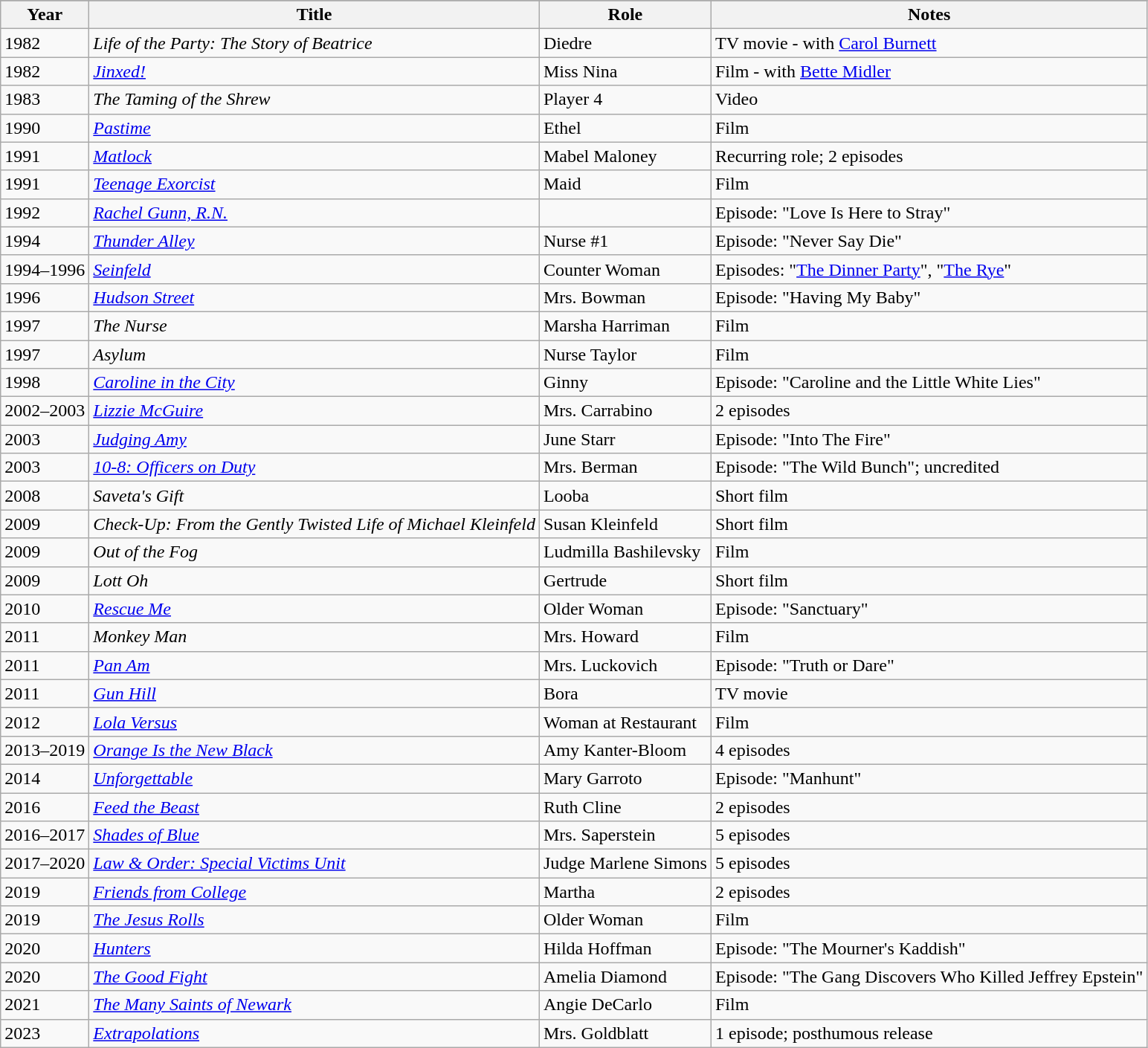<table class="wikitable sortable">
<tr>
</tr>
<tr>
<th>Year</th>
<th>Title</th>
<th>Role</th>
<th class="unsortable">Notes</th>
</tr>
<tr>
<td>1982</td>
<td><em>Life of the Party: The Story of Beatrice</em></td>
<td>Diedre</td>
<td>TV movie - with <a href='#'>Carol Burnett</a></td>
</tr>
<tr>
<td>1982</td>
<td><em><a href='#'>Jinxed!</a></em></td>
<td>Miss Nina</td>
<td>Film - with <a href='#'>Bette Midler</a></td>
</tr>
<tr>
<td>1983</td>
<td><em>The Taming of the Shrew</em></td>
<td>Player 4</td>
<td>Video</td>
</tr>
<tr>
<td>1990</td>
<td><em><a href='#'>Pastime</a></em></td>
<td>Ethel</td>
<td>Film</td>
</tr>
<tr>
<td>1991</td>
<td><em><a href='#'>Matlock</a></em></td>
<td>Mabel Maloney</td>
<td>Recurring role; 2 episodes</td>
</tr>
<tr>
<td>1991</td>
<td><em><a href='#'>Teenage Exorcist</a></em></td>
<td>Maid</td>
<td>Film</td>
</tr>
<tr>
<td>1992</td>
<td><em><a href='#'>Rachel Gunn, R.N.</a></em></td>
<td></td>
<td>Episode: "Love Is Here to Stray"</td>
</tr>
<tr>
<td>1994</td>
<td><em><a href='#'>Thunder Alley</a></em></td>
<td>Nurse #1</td>
<td>Episode: "Never Say Die"</td>
</tr>
<tr>
<td>1994–1996</td>
<td><em><a href='#'>Seinfeld</a></em></td>
<td>Counter Woman</td>
<td>Episodes: "<a href='#'>The Dinner Party</a>", "<a href='#'>The Rye</a>"</td>
</tr>
<tr>
<td>1996</td>
<td><em><a href='#'>Hudson Street</a></em></td>
<td>Mrs. Bowman</td>
<td>Episode: "Having My Baby"</td>
</tr>
<tr>
<td>1997</td>
<td><em>The Nurse</em></td>
<td>Marsha Harriman</td>
<td>Film</td>
</tr>
<tr>
<td>1997</td>
<td><em>Asylum</em></td>
<td>Nurse Taylor</td>
<td>Film</td>
</tr>
<tr>
<td>1998</td>
<td><em><a href='#'>Caroline in the City</a></em></td>
<td>Ginny</td>
<td>Episode: "Caroline and the Little White Lies"</td>
</tr>
<tr>
<td>2002–2003</td>
<td><em><a href='#'>Lizzie McGuire</a></em></td>
<td>Mrs. Carrabino</td>
<td>2 episodes</td>
</tr>
<tr>
<td>2003</td>
<td><em><a href='#'>Judging Amy</a></em></td>
<td>June Starr</td>
<td>Episode: "Into The Fire"</td>
</tr>
<tr>
<td>2003</td>
<td><em><a href='#'>10-8: Officers on Duty</a></em></td>
<td>Mrs. Berman</td>
<td>Episode: "The Wild Bunch"; uncredited</td>
</tr>
<tr>
<td>2008</td>
<td><em>Saveta's Gift</em></td>
<td>Looba</td>
<td>Short film</td>
</tr>
<tr>
<td>2009</td>
<td><em>Check-Up: From the Gently Twisted Life of Michael Kleinfeld</em></td>
<td>Susan Kleinfeld</td>
<td>Short film</td>
</tr>
<tr>
<td>2009</td>
<td><em>Out of the Fog</em></td>
<td>Ludmilla Bashilevsky</td>
<td>Film</td>
</tr>
<tr>
<td>2009</td>
<td><em>Lott Oh</em></td>
<td>Gertrude</td>
<td>Short film</td>
</tr>
<tr>
<td>2010</td>
<td><em><a href='#'>Rescue Me</a></em></td>
<td>Older Woman</td>
<td>Episode: "Sanctuary"</td>
</tr>
<tr>
<td>2011</td>
<td><em>Monkey Man</em></td>
<td>Mrs. Howard</td>
<td>Film</td>
</tr>
<tr>
<td>2011</td>
<td><em><a href='#'>Pan Am</a></em></td>
<td>Mrs. Luckovich</td>
<td>Episode: "Truth or Dare"</td>
</tr>
<tr>
<td>2011</td>
<td><em><a href='#'>Gun Hill</a></em></td>
<td>Bora</td>
<td>TV movie</td>
</tr>
<tr>
<td>2012</td>
<td><em><a href='#'>Lola Versus</a></em></td>
<td>Woman at Restaurant</td>
<td>Film</td>
</tr>
<tr>
<td>2013–2019</td>
<td><em><a href='#'>Orange Is the New Black</a></em></td>
<td>Amy Kanter-Bloom</td>
<td>4 episodes</td>
</tr>
<tr>
<td>2014</td>
<td><em><a href='#'>Unforgettable</a></em></td>
<td>Mary Garroto</td>
<td>Episode: "Manhunt"</td>
</tr>
<tr>
<td>2016</td>
<td><em><a href='#'>Feed the Beast</a></em></td>
<td>Ruth Cline</td>
<td>2 episodes</td>
</tr>
<tr>
<td>2016–2017</td>
<td><em><a href='#'>Shades of Blue</a></em></td>
<td>Mrs. Saperstein</td>
<td>5 episodes</td>
</tr>
<tr>
<td>2017–2020</td>
<td><em><a href='#'>Law & Order: Special Victims Unit</a> </em></td>
<td>Judge Marlene Simons</td>
<td>5 episodes</td>
</tr>
<tr>
<td>2019</td>
<td><em><a href='#'>Friends from College</a></em></td>
<td>Martha</td>
<td>2 episodes</td>
</tr>
<tr>
<td>2019</td>
<td><em><a href='#'>The Jesus Rolls</a></em></td>
<td>Older Woman</td>
<td>Film</td>
</tr>
<tr>
<td>2020</td>
<td><em><a href='#'>Hunters</a></em></td>
<td>Hilda Hoffman</td>
<td>Episode: "The Mourner's Kaddish"</td>
</tr>
<tr>
<td>2020</td>
<td><em><a href='#'>The Good Fight</a></em></td>
<td>Amelia Diamond</td>
<td>Episode: "The Gang Discovers Who Killed Jeffrey Epstein"</td>
</tr>
<tr>
<td>2021</td>
<td><em><a href='#'>The Many Saints of Newark</a></em></td>
<td>Angie DeCarlo</td>
<td>Film</td>
</tr>
<tr>
<td>2023</td>
<td><em><a href='#'>Extrapolations</a></em></td>
<td>Mrs. Goldblatt</td>
<td>1 episode; posthumous release</td>
</tr>
</table>
